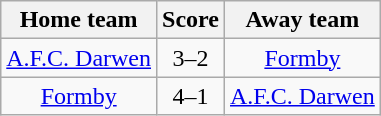<table class="wikitable" style="text-align: center">
<tr>
<th>Home team</th>
<th>Score</th>
<th>Away team</th>
</tr>
<tr>
<td><a href='#'>A.F.C. Darwen</a></td>
<td>3–2</td>
<td><a href='#'>Formby</a></td>
</tr>
<tr>
<td><a href='#'>Formby</a></td>
<td>4–1</td>
<td><a href='#'>A.F.C. Darwen</a></td>
</tr>
</table>
